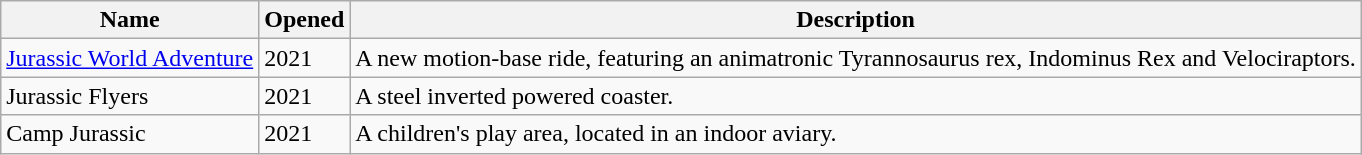<table class="wikitable">
<tr>
<th>Name</th>
<th>Opened</th>
<th>Description</th>
</tr>
<tr>
<td><a href='#'>Jurassic World Adventure</a></td>
<td>2021</td>
<td>A new motion-base ride, featuring an animatronic Tyrannosaurus rex, Indominus Rex and Velociraptors.</td>
</tr>
<tr>
<td>Jurassic Flyers</td>
<td>2021</td>
<td>A steel inverted powered coaster.</td>
</tr>
<tr>
<td>Camp Jurassic</td>
<td>2021</td>
<td>A children's play area, located in an indoor aviary.</td>
</tr>
</table>
